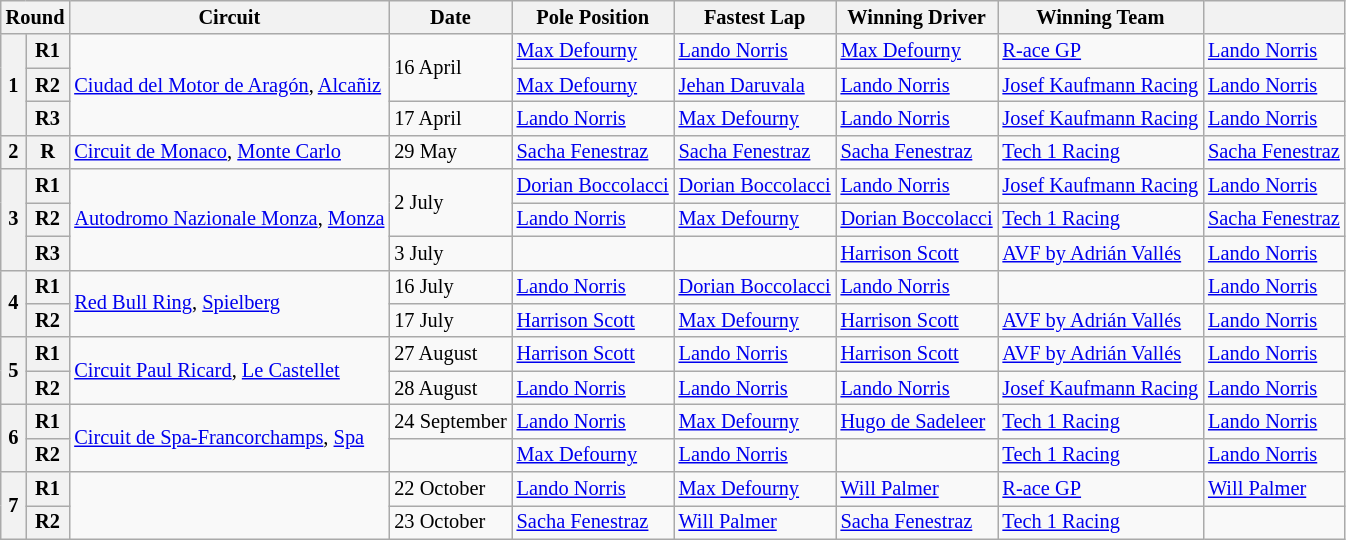<table class="wikitable" style="font-size: 85%">
<tr>
<th colspan=2>Round</th>
<th>Circuit</th>
<th>Date</th>
<th>Pole Position</th>
<th>Fastest Lap</th>
<th>Winning Driver</th>
<th>Winning Team</th>
<th></th>
</tr>
<tr>
<th rowspan=3>1</th>
<th>R1</th>
<td rowspan=3> <a href='#'>Ciudad del Motor de Aragón</a>, <a href='#'>Alcañiz</a></td>
<td rowspan=2>16 April</td>
<td> <a href='#'>Max Defourny</a></td>
<td> <a href='#'>Lando Norris</a></td>
<td> <a href='#'>Max Defourny</a></td>
<td> <a href='#'>R-ace GP</a></td>
<td> <a href='#'>Lando Norris</a></td>
</tr>
<tr>
<th>R2</th>
<td> <a href='#'>Max Defourny</a></td>
<td> <a href='#'>Jehan Daruvala</a></td>
<td> <a href='#'>Lando Norris</a></td>
<td> <a href='#'>Josef Kaufmann Racing</a></td>
<td> <a href='#'>Lando Norris</a></td>
</tr>
<tr>
<th>R3</th>
<td>17 April</td>
<td> <a href='#'>Lando Norris</a></td>
<td> <a href='#'>Max Defourny</a></td>
<td> <a href='#'>Lando Norris</a></td>
<td> <a href='#'>Josef Kaufmann Racing</a></td>
<td> <a href='#'>Lando Norris</a></td>
</tr>
<tr>
<th>2</th>
<th>R</th>
<td> <a href='#'>Circuit de Monaco</a>, <a href='#'>Monte Carlo</a></td>
<td>29 May</td>
<td nowrap> <a href='#'>Sacha Fenestraz</a></td>
<td> <a href='#'>Sacha Fenestraz</a></td>
<td> <a href='#'>Sacha Fenestraz</a></td>
<td> <a href='#'>Tech 1 Racing</a></td>
<td> <a href='#'>Sacha Fenestraz</a></td>
</tr>
<tr>
<th rowspan=3>3</th>
<th>R1</th>
<td rowspan=3> <a href='#'>Autodromo Nazionale Monza</a>, <a href='#'>Monza</a></td>
<td rowspan=2>2 July</td>
<td> <a href='#'>Dorian Boccolacci</a></td>
<td> <a href='#'>Dorian Boccolacci</a></td>
<td> <a href='#'>Lando Norris</a></td>
<td> <a href='#'>Josef Kaufmann Racing</a></td>
<td> <a href='#'>Lando Norris</a></td>
</tr>
<tr>
<th>R2</th>
<td> <a href='#'>Lando Norris</a></td>
<td> <a href='#'>Max Defourny</a></td>
<td> <a href='#'>Dorian Boccolacci</a></td>
<td> <a href='#'>Tech 1 Racing</a></td>
<td> <a href='#'>Sacha Fenestraz</a></td>
</tr>
<tr>
<th>R3</th>
<td>3 July</td>
<td></td>
<td></td>
<td> <a href='#'>Harrison Scott</a></td>
<td> <a href='#'>AVF by Adrián Vallés</a></td>
<td> <a href='#'>Lando Norris</a></td>
</tr>
<tr>
<th rowspan=2>4</th>
<th>R1</th>
<td rowspan=2> <a href='#'>Red Bull Ring</a>, <a href='#'>Spielberg</a></td>
<td>16 July</td>
<td> <a href='#'>Lando Norris</a></td>
<td> <a href='#'>Dorian Boccolacci</a></td>
<td> <a href='#'>Lando Norris</a></td>
<td></td>
<td> <a href='#'>Lando Norris</a></td>
</tr>
<tr>
<th>R2</th>
<td>17 July</td>
<td> <a href='#'>Harrison Scott</a></td>
<td> <a href='#'>Max Defourny</a></td>
<td> <a href='#'>Harrison Scott</a></td>
<td> <a href='#'>AVF by Adrián Vallés</a></td>
<td> <a href='#'>Lando Norris</a></td>
</tr>
<tr>
<th rowspan=2>5</th>
<th>R1</th>
<td rowspan=2> <a href='#'>Circuit Paul Ricard</a>, <a href='#'>Le Castellet</a></td>
<td>27 August</td>
<td> <a href='#'>Harrison Scott</a></td>
<td> <a href='#'>Lando Norris</a></td>
<td> <a href='#'>Harrison Scott</a></td>
<td> <a href='#'>AVF by Adrián Vallés</a></td>
<td> <a href='#'>Lando Norris</a></td>
</tr>
<tr>
<th>R2</th>
<td>28 August</td>
<td> <a href='#'>Lando Norris</a></td>
<td> <a href='#'>Lando Norris</a></td>
<td> <a href='#'>Lando Norris</a></td>
<td> <a href='#'>Josef Kaufmann Racing</a></td>
<td> <a href='#'>Lando Norris</a></td>
</tr>
<tr>
<th rowspan=2>6</th>
<th>R1</th>
<td rowspan=2> <a href='#'>Circuit de Spa-Francorchamps</a>, <a href='#'>Spa</a></td>
<td>24 September</td>
<td> <a href='#'>Lando Norris</a></td>
<td> <a href='#'>Max Defourny</a></td>
<td> <a href='#'>Hugo de Sadeleer</a></td>
<td> <a href='#'>Tech 1 Racing</a></td>
<td> <a href='#'>Lando Norris</a></td>
</tr>
<tr>
<th>R2</th>
<td></td>
<td> <a href='#'>Max Defourny</a></td>
<td> <a href='#'>Lando Norris</a></td>
<td></td>
<td> <a href='#'>Tech 1 Racing</a></td>
<td> <a href='#'>Lando Norris</a></td>
</tr>
<tr>
<th rowspan=2>7</th>
<th>R1</th>
<td rowspan=2></td>
<td>22 October</td>
<td> <a href='#'>Lando Norris</a></td>
<td> <a href='#'>Max Defourny</a></td>
<td> <a href='#'>Will Palmer</a></td>
<td> <a href='#'>R-ace GP</a></td>
<td> <a href='#'>Will Palmer</a></td>
</tr>
<tr>
<th>R2</th>
<td>23 October</td>
<td> <a href='#'>Sacha Fenestraz</a></td>
<td> <a href='#'>Will Palmer</a></td>
<td> <a href='#'>Sacha Fenestraz</a></td>
<td> <a href='#'>Tech 1 Racing</a></td>
<td></td>
</tr>
</table>
